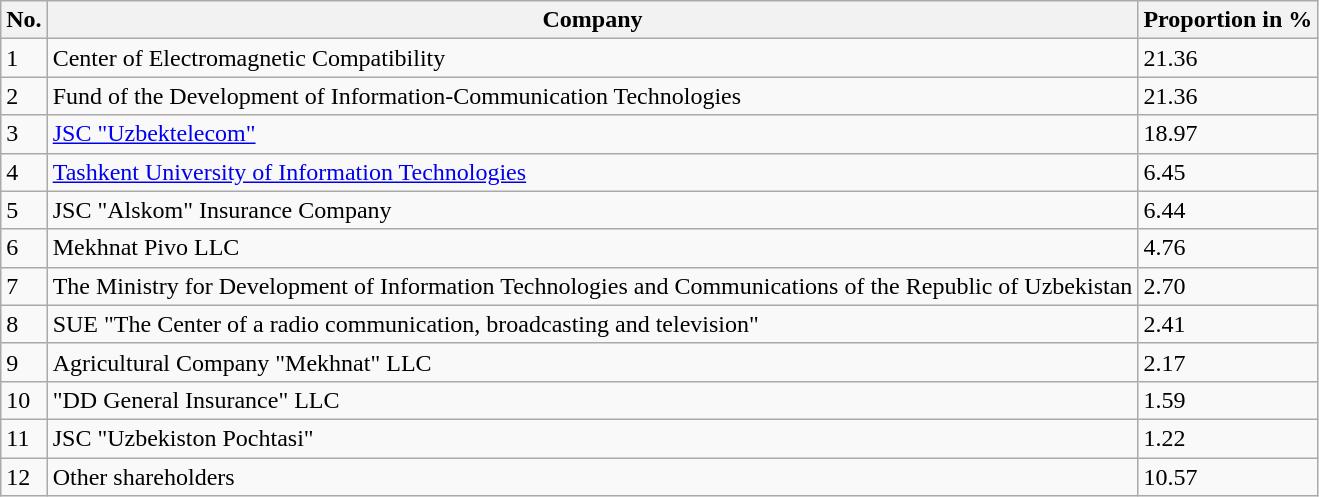<table class="wikitable">
<tr>
<th>No.</th>
<th>Company</th>
<th>Proportion in %</th>
</tr>
<tr>
<td rowspan=1>1</td>
<td>Center of Electromagnetic Compatibility</td>
<td>21.36</td>
</tr>
<tr>
<td>2</td>
<td>Fund of the Development of Information-Communication Technologies</td>
<td>21.36</td>
</tr>
<tr>
<td>3</td>
<td><a href='#'>JSC "Uzbektelecom"</a></td>
<td>18.97</td>
</tr>
<tr>
<td>4</td>
<td><a href='#'>Tashkent University of Information Technologies</a></td>
<td>6.45</td>
</tr>
<tr>
<td>5</td>
<td>JSC "Alskom" Insurance Company</td>
<td>6.44</td>
</tr>
<tr>
<td>6</td>
<td>Mekhnat Pivo LLC</td>
<td>4.76</td>
</tr>
<tr>
<td>7</td>
<td>The Ministry for Development of Information Technologies and Communications of the Republic of Uzbekistan</td>
<td>2.70</td>
</tr>
<tr>
<td>8</td>
<td>SUE "The Center of a radio communication, broadcasting and television"</td>
<td>2.41</td>
</tr>
<tr>
<td>9</td>
<td>Agricultural Company "Mekhnat" LLC</td>
<td>2.17</td>
</tr>
<tr>
<td>10</td>
<td>"DD General Insurance" LLC</td>
<td>1.59</td>
</tr>
<tr>
<td>11</td>
<td>JSC "Uzbekiston Pochtasi"</td>
<td>1.22</td>
</tr>
<tr>
<td>12</td>
<td>Other shareholders</td>
<td>10.57</td>
</tr>
</table>
